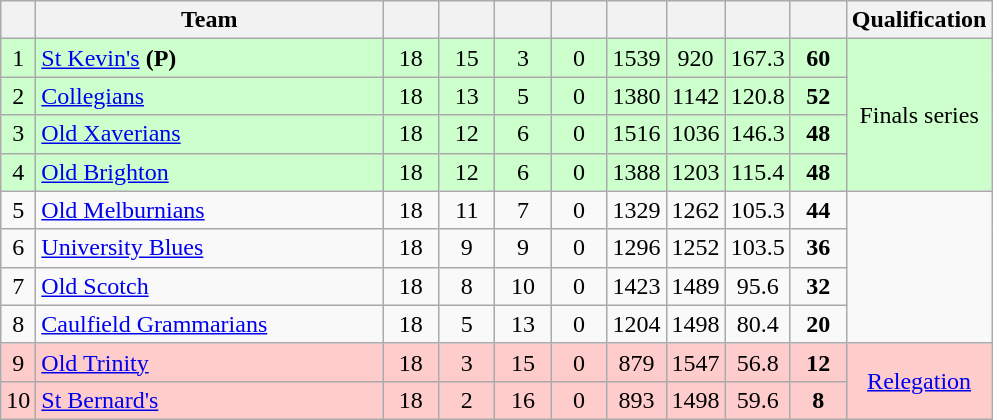<table class="wikitable" style="text-align:center; margin-bottom:0">
<tr>
<th style="width:10px"></th>
<th style="width:35%;">Team</th>
<th style="width:30px;"></th>
<th style="width:30px;"></th>
<th style="width:30px;"></th>
<th style="width:30px;"></th>
<th style="width:30px;"></th>
<th style="width:30px;"></th>
<th style="width:30px;"></th>
<th style="width:30px;"></th>
<th>Qualification</th>
</tr>
<tr style="background:#ccffcc;">
<td>1</td>
<td style="text-align:left;"><a href='#'>St Kevin's</a> <strong>(P)</strong></td>
<td>18</td>
<td>15</td>
<td>3</td>
<td>0</td>
<td>1539</td>
<td>920</td>
<td>167.3</td>
<td><strong>60</strong></td>
<td rowspan=4>Finals series</td>
</tr>
<tr style="background:#ccffcc;">
<td>2</td>
<td style="text-align:left;"><a href='#'>Collegians</a></td>
<td>18</td>
<td>13</td>
<td>5</td>
<td>0</td>
<td>1380</td>
<td>1142</td>
<td>120.8</td>
<td><strong>52</strong></td>
</tr>
<tr style="background:#ccffcc;">
<td>3</td>
<td style="text-align:left;"><a href='#'>Old Xaverians</a></td>
<td>18</td>
<td>12</td>
<td>6</td>
<td>0</td>
<td>1516</td>
<td>1036</td>
<td>146.3</td>
<td><strong>48</strong></td>
</tr>
<tr style="background:#ccffcc;">
<td>4</td>
<td style="text-align:left;"><a href='#'>Old Brighton</a></td>
<td>18</td>
<td>12</td>
<td>6</td>
<td>0</td>
<td>1388</td>
<td>1203</td>
<td>115.4</td>
<td><strong>48</strong></td>
</tr>
<tr>
<td>5</td>
<td style="text-align:left;"><a href='#'>Old Melburnians</a></td>
<td>18</td>
<td>11</td>
<td>7</td>
<td>0</td>
<td>1329</td>
<td>1262</td>
<td>105.3</td>
<td><strong>44</strong></td>
</tr>
<tr>
<td>6</td>
<td style="text-align:left;"><a href='#'>University Blues</a></td>
<td>18</td>
<td>9</td>
<td>9</td>
<td>0</td>
<td>1296</td>
<td>1252</td>
<td>103.5</td>
<td><strong>36</strong></td>
</tr>
<tr>
<td>7</td>
<td style="text-align:left;"><a href='#'>Old Scotch</a></td>
<td>18</td>
<td>8</td>
<td>10</td>
<td>0</td>
<td>1423</td>
<td>1489</td>
<td>95.6</td>
<td><strong>32</strong></td>
</tr>
<tr>
<td>8</td>
<td style="text-align:left;"><a href='#'>Caulfield Grammarians</a></td>
<td>18</td>
<td>5</td>
<td>13</td>
<td>0</td>
<td>1204</td>
<td>1498</td>
<td>80.4</td>
<td><strong>20</strong></td>
</tr>
<tr style="background:#FFCCCC;">
<td>9</td>
<td style="text-align:left;"><a href='#'>Old Trinity</a></td>
<td>18</td>
<td>3</td>
<td>15</td>
<td>0</td>
<td>879</td>
<td>1547</td>
<td>56.8</td>
<td><strong>12</strong></td>
<td rowspan=2><a href='#'>Relegation</a></td>
</tr>
<tr style="background:#FFCCCC;">
<td>10</td>
<td style="text-align:left;"><a href='#'>St Bernard's</a></td>
<td>18</td>
<td>2</td>
<td>16</td>
<td>0</td>
<td>893</td>
<td>1498</td>
<td>59.6</td>
<td><strong>8</strong></td>
</tr>
</table>
